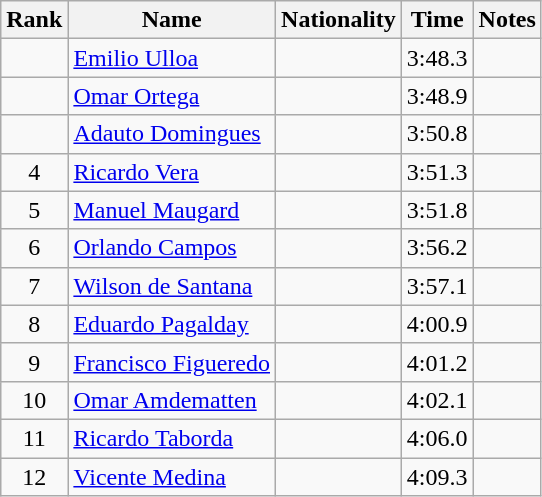<table class="wikitable sortable" style="text-align:center">
<tr>
<th>Rank</th>
<th>Name</th>
<th>Nationality</th>
<th>Time</th>
<th>Notes</th>
</tr>
<tr>
<td></td>
<td align=left><a href='#'>Emilio Ulloa</a></td>
<td align=left></td>
<td>3:48.3</td>
<td></td>
</tr>
<tr>
<td></td>
<td align=left><a href='#'>Omar Ortega</a></td>
<td align=left></td>
<td>3:48.9</td>
<td></td>
</tr>
<tr>
<td></td>
<td align=left><a href='#'>Adauto Domingues</a></td>
<td align=left></td>
<td>3:50.8</td>
<td></td>
</tr>
<tr>
<td>4</td>
<td align=left><a href='#'>Ricardo Vera</a></td>
<td align=left></td>
<td>3:51.3</td>
<td></td>
</tr>
<tr>
<td>5</td>
<td align=left><a href='#'>Manuel Maugard</a></td>
<td align=left></td>
<td>3:51.8</td>
<td></td>
</tr>
<tr>
<td>6</td>
<td align=left><a href='#'>Orlando Campos</a></td>
<td align=left></td>
<td>3:56.2</td>
<td></td>
</tr>
<tr>
<td>7</td>
<td align=left><a href='#'>Wilson de Santana</a></td>
<td align=left></td>
<td>3:57.1</td>
<td></td>
</tr>
<tr>
<td>8</td>
<td align=left><a href='#'>Eduardo Pagalday</a></td>
<td align=left></td>
<td>4:00.9</td>
<td></td>
</tr>
<tr>
<td>9</td>
<td align=left><a href='#'>Francisco Figueredo</a></td>
<td align=left></td>
<td>4:01.2</td>
<td></td>
</tr>
<tr>
<td>10</td>
<td align=left><a href='#'>Omar Amdematten</a></td>
<td align=left></td>
<td>4:02.1</td>
<td></td>
</tr>
<tr>
<td>11</td>
<td align=left><a href='#'>Ricardo Taborda</a></td>
<td align=left></td>
<td>4:06.0</td>
<td></td>
</tr>
<tr>
<td>12</td>
<td align=left><a href='#'>Vicente Medina</a></td>
<td align=left></td>
<td>4:09.3</td>
<td></td>
</tr>
</table>
